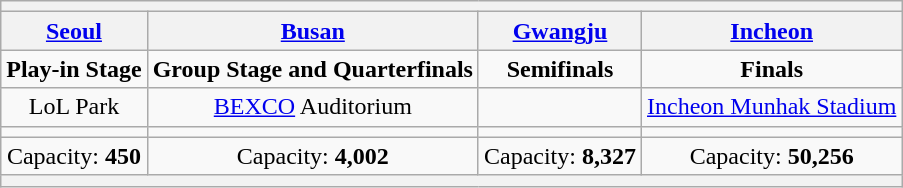<table class="wikitable" style="text-align:center">
<tr>
<th colspan="4"></th>
</tr>
<tr>
<th><a href='#'>Seoul</a></th>
<th><a href='#'>Busan</a></th>
<th><a href='#'>Gwangju</a></th>
<th><a href='#'>Incheon</a></th>
</tr>
<tr>
<td><strong>Play-in Stage</strong></td>
<td><strong>Group Stage and Quarterfinals</strong></td>
<td><strong>Semifinals</strong></td>
<td><strong>Finals</strong></td>
</tr>
<tr>
<td>LoL Park</td>
<td><a href='#'>BEXCO</a> Auditorium</td>
<td></td>
<td><a href='#'>Incheon Munhak Stadium</a></td>
</tr>
<tr>
<td></td>
<td></td>
<td></td>
<td></td>
</tr>
<tr>
<td>Capacity: <strong>450</strong></td>
<td>Capacity: <strong>4,002</strong></td>
<td>Capacity: <strong>8,327</strong></td>
<td>Capacity: <strong>50,256</strong></td>
</tr>
<tr>
<th colspan="4"></th>
</tr>
</table>
